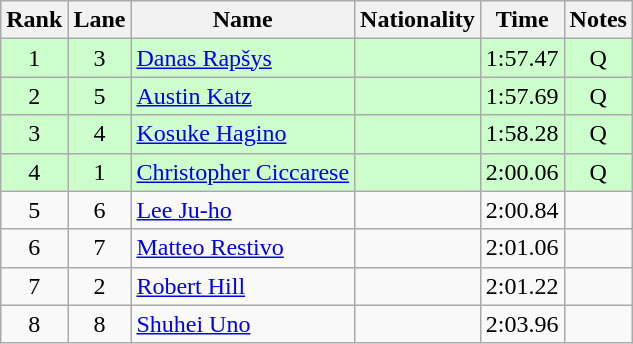<table class="wikitable sortable" style="text-align:center">
<tr>
<th>Rank</th>
<th>Lane</th>
<th>Name</th>
<th>Nationality</th>
<th>Time</th>
<th>Notes</th>
</tr>
<tr bgcolor=ccffcc>
<td>1</td>
<td>3</td>
<td align="left"><a href='#'>Danas Rapšys</a></td>
<td align="left"></td>
<td>1:57.47</td>
<td>Q</td>
</tr>
<tr bgcolor=ccffcc>
<td>2</td>
<td>5</td>
<td align="left"><a href='#'>Austin Katz</a></td>
<td align="left"></td>
<td>1:57.69</td>
<td>Q</td>
</tr>
<tr bgcolor=ccffcc>
<td>3</td>
<td>4</td>
<td align="left"><a href='#'>Kosuke Hagino</a></td>
<td align="left"></td>
<td>1:58.28</td>
<td>Q</td>
</tr>
<tr bgcolor=ccffcc>
<td>4</td>
<td>1</td>
<td align="left"><a href='#'>Christopher Ciccarese</a></td>
<td align="left"></td>
<td>2:00.06</td>
<td>Q</td>
</tr>
<tr>
<td>5</td>
<td>6</td>
<td align="left"><a href='#'>Lee Ju-ho</a></td>
<td align="left"></td>
<td>2:00.84</td>
<td></td>
</tr>
<tr>
<td>6</td>
<td>7</td>
<td align="left"><a href='#'>Matteo Restivo</a></td>
<td align="left"></td>
<td>2:01.06</td>
<td></td>
</tr>
<tr>
<td>7</td>
<td>2</td>
<td align="left"><a href='#'>Robert Hill</a></td>
<td align="left"></td>
<td>2:01.22</td>
<td></td>
</tr>
<tr>
<td>8</td>
<td>8</td>
<td align="left"><a href='#'>Shuhei Uno</a></td>
<td align="left"></td>
<td>2:03.96</td>
<td></td>
</tr>
</table>
